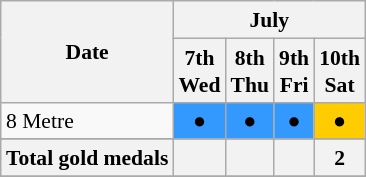<table class="wikitable" style="margin:0.5em auto; font-size:90%; line-height:1.25em;">
<tr>
<th rowspan=2>Date</th>
<th colspan=4>July</th>
</tr>
<tr>
<th>7th<br>Wed</th>
<th>8th<br>Thu</th>
<th>9th<br>Fri</th>
<th>10th<br>Sat</th>
</tr>
<tr align="center">
<td align="left">8 Metre</td>
<td bgcolor=#3399ff><span>● </span></td>
<td bgcolor=#3399ff><span>● </span></td>
<td bgcolor=#3399ff><span>● </span></td>
<td bgcolor=#ffcc00><span>● </span></td>
</tr>
<tr align="center">
</tr>
<tr>
<th>Total gold medals</th>
<th></th>
<th></th>
<th></th>
<th>2</th>
</tr>
<tr>
</tr>
</table>
